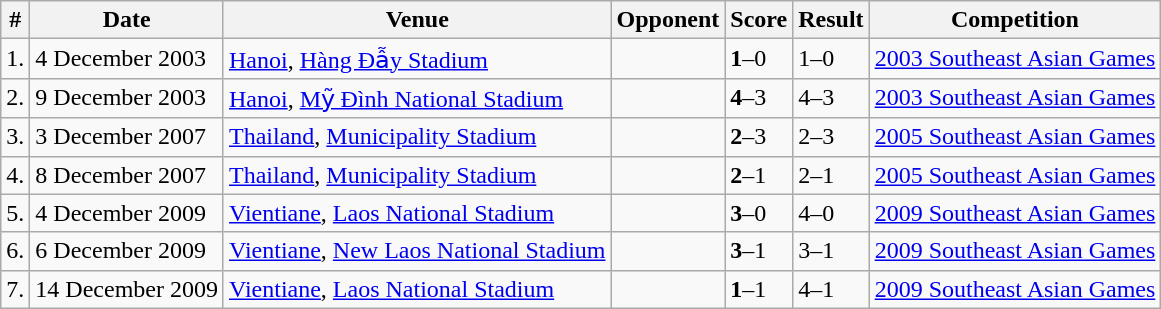<table class="wikitable">
<tr>
<th>#</th>
<th>Date</th>
<th>Venue</th>
<th>Opponent</th>
<th>Score</th>
<th>Result</th>
<th>Competition</th>
</tr>
<tr>
<td>1.</td>
<td>4 December 2003</td>
<td><a href='#'>Hanoi</a>, <a href='#'>Hàng Đẫy Stadium</a></td>
<td></td>
<td><strong>1</strong>–0</td>
<td>1–0</td>
<td><a href='#'>2003 Southeast Asian Games</a></td>
</tr>
<tr>
<td>2.</td>
<td>9 December 2003</td>
<td><a href='#'>Hanoi</a>, <a href='#'>Mỹ Đình National Stadium</a></td>
<td></td>
<td><strong>4</strong>–3</td>
<td>4–3</td>
<td><a href='#'>2003 Southeast Asian Games</a></td>
</tr>
<tr>
<td>3.</td>
<td>3 December 2007</td>
<td><a href='#'>Thailand</a>, <a href='#'>Municipality Stadium</a></td>
<td></td>
<td><strong>2</strong>–3</td>
<td>2–3</td>
<td><a href='#'>2005 Southeast Asian Games</a></td>
</tr>
<tr>
<td>4.</td>
<td>8 December 2007</td>
<td><a href='#'>Thailand</a>, <a href='#'>Municipality Stadium</a></td>
<td></td>
<td><strong>2</strong>–1</td>
<td>2–1</td>
<td><a href='#'>2005 Southeast Asian Games</a></td>
</tr>
<tr>
<td>5.</td>
<td>4 December 2009</td>
<td><a href='#'>Vientiane</a>, <a href='#'>Laos National Stadium</a></td>
<td></td>
<td><strong>3</strong>–0</td>
<td>4–0</td>
<td><a href='#'>2009 Southeast Asian Games</a></td>
</tr>
<tr>
<td>6.</td>
<td>6 December 2009</td>
<td><a href='#'>Vientiane</a>, <a href='#'>New Laos National Stadium</a></td>
<td></td>
<td><strong>3</strong>–1</td>
<td>3–1</td>
<td><a href='#'>2009 Southeast Asian Games</a></td>
</tr>
<tr>
<td>7.</td>
<td>14 December 2009</td>
<td><a href='#'>Vientiane</a>, <a href='#'>Laos National Stadium</a></td>
<td></td>
<td><strong>1</strong>–1</td>
<td>4–1</td>
<td><a href='#'>2009 Southeast Asian Games</a></td>
</tr>
</table>
